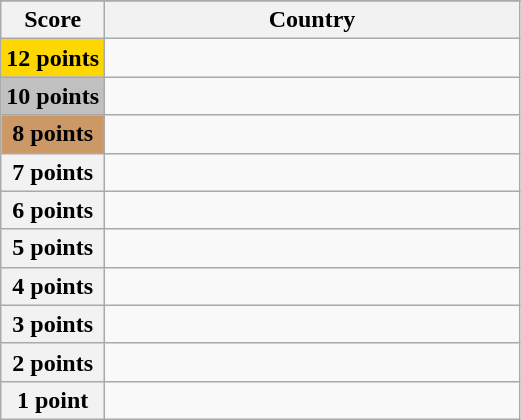<table class="wikitable">
<tr>
</tr>
<tr>
<th scope="col" width="20%">Score</th>
<th scope="col">Country</th>
</tr>
<tr>
<th scope="row" style="background:gold">12 points</th>
<td></td>
</tr>
<tr>
<th scope="row" style="background:silver">10 points</th>
<td></td>
</tr>
<tr>
<th scope="row" style="background:#CC9966">8 points</th>
<td></td>
</tr>
<tr>
<th scope="row">7 points</th>
<td></td>
</tr>
<tr>
<th scope="row">6 points</th>
<td></td>
</tr>
<tr>
<th scope="row">5 points</th>
<td></td>
</tr>
<tr>
<th scope="row">4 points</th>
<td></td>
</tr>
<tr>
<th scope="row">3 points</th>
<td></td>
</tr>
<tr>
<th scope="row">2 points</th>
<td></td>
</tr>
<tr>
<th scope="row">1 point</th>
<td></td>
</tr>
</table>
